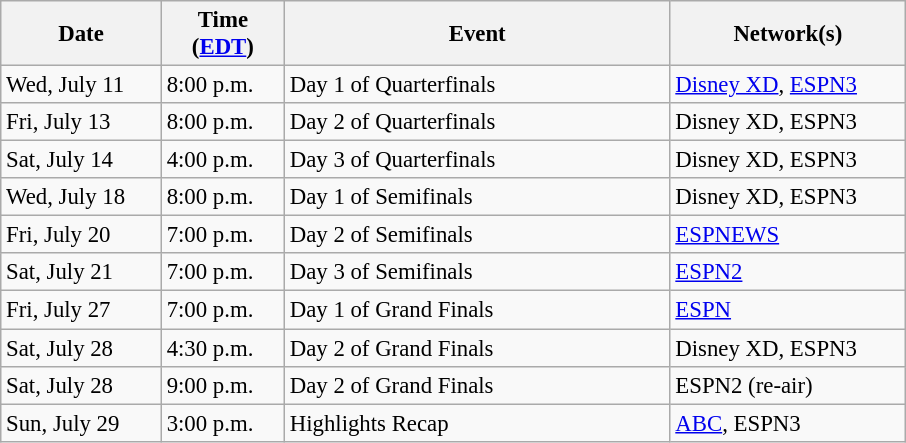<table class="wikitable" style="font-size: 95%;">
<tr>
<th style="width: 100px;">Date</th>
<th style="width:  75px;">Time (<a href='#'>EDT</a>)</th>
<th style="width: 250px;">Event</th>
<th style="width: 150px;">Network(s)</th>
</tr>
<tr>
<td>Wed, July 11</td>
<td>8:00 p.m.</td>
<td>Day 1 of Quarterfinals</td>
<td><a href='#'>Disney XD</a>, <a href='#'>ESPN3</a></td>
</tr>
<tr>
<td>Fri, July 13</td>
<td>8:00 p.m.</td>
<td>Day 2 of Quarterfinals</td>
<td>Disney XD, ESPN3</td>
</tr>
<tr>
<td>Sat, July 14</td>
<td>4:00 p.m.</td>
<td>Day 3 of Quarterfinals</td>
<td>Disney XD, ESPN3</td>
</tr>
<tr>
<td>Wed, July 18</td>
<td>8:00 p.m.</td>
<td>Day 1 of Semifinals</td>
<td>Disney XD, ESPN3</td>
</tr>
<tr>
<td>Fri, July 20</td>
<td>7:00 p.m.</td>
<td>Day 2 of Semifinals</td>
<td><a href='#'>ESPNEWS</a></td>
</tr>
<tr>
<td>Sat, July 21</td>
<td>7:00 p.m.</td>
<td>Day 3 of Semifinals</td>
<td><a href='#'>ESPN2</a></td>
</tr>
<tr>
<td>Fri, July 27</td>
<td>7:00 p.m.</td>
<td>Day 1 of Grand Finals</td>
<td><a href='#'>ESPN</a></td>
</tr>
<tr>
<td>Sat, July 28</td>
<td>4:30 p.m.</td>
<td>Day 2 of Grand Finals</td>
<td>Disney XD, ESPN3</td>
</tr>
<tr>
<td>Sat, July 28</td>
<td>9:00 p.m.</td>
<td>Day 2 of Grand Finals</td>
<td>ESPN2 (re-air)</td>
</tr>
<tr>
<td>Sun, July 29</td>
<td>3:00 p.m.</td>
<td>Highlights Recap</td>
<td><a href='#'>ABC</a>, ESPN3</td>
</tr>
</table>
